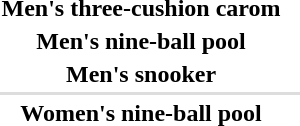<table>
<tr>
<th scope="row">Men's three-cushion carom</th>
<td></td>
<td></td>
<td></td>
</tr>
<tr>
<th scope="row">Men's nine-ball pool</th>
<td></td>
<td></td>
<td></td>
</tr>
<tr>
<th scope="row">Men's snooker</th>
<td></td>
<td></td>
<td></td>
</tr>
<tr bgcolor=#DDDDDD>
<td colspan=4></td>
</tr>
<tr>
<th scope="row">Women's nine-ball pool</th>
<td></td>
<td></td>
<td></td>
</tr>
</table>
